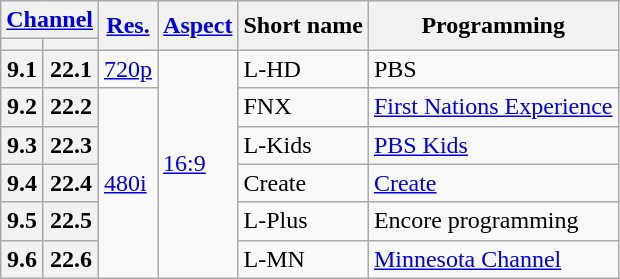<table class="wikitable">
<tr>
<th scope = "col" colspan="2"><a href='#'>Channel</a></th>
<th scope = "col" rowspan="2"><a href='#'>Res.</a></th>
<th scope = "col" rowspan="2"><a href='#'>Aspect</a></th>
<th scope = "col" rowspan="2">Short name</th>
<th scope = "col" rowspan="2">Programming</th>
</tr>
<tr>
<th scope = "col"></th>
<th></th>
</tr>
<tr>
<th scope = "row">9.1</th>
<th>22.1</th>
<td><a href='#'>720p</a></td>
<td rowspan="6"><a href='#'>16:9</a></td>
<td>L-HD</td>
<td>PBS</td>
</tr>
<tr>
<th scope = "row">9.2</th>
<th>22.2</th>
<td rowspan="5"><a href='#'>480i</a></td>
<td>FNX</td>
<td><a href='#'>First Nations Experience</a></td>
</tr>
<tr>
<th scope = "row">9.3</th>
<th>22.3</th>
<td>L-Kids</td>
<td><a href='#'>PBS Kids</a></td>
</tr>
<tr>
<th scope = "row">9.4</th>
<th>22.4</th>
<td>Create</td>
<td><a href='#'>Create</a></td>
</tr>
<tr>
<th scope = "row">9.5</th>
<th>22.5</th>
<td>L-Plus</td>
<td>Encore programming</td>
</tr>
<tr>
<th scope = "row">9.6</th>
<th>22.6</th>
<td>L-MN</td>
<td><a href='#'>Minnesota Channel</a></td>
</tr>
</table>
